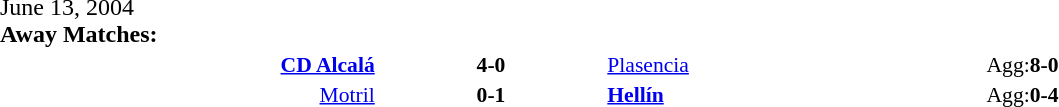<table width=100% cellspacing=1>
<tr>
<th width=20%></th>
<th width=12%></th>
<th width=20%></th>
<th></th>
</tr>
<tr>
<td>June 13, 2004<br><strong>Away Matches:</strong></td>
</tr>
<tr style=font-size:90%>
<td align=right><strong><a href='#'>CD Alcalá</a></strong></td>
<td align=center><strong>4-0</strong></td>
<td><a href='#'>Plasencia</a></td>
<td>Agg:<strong>8-0</strong></td>
</tr>
<tr style=font-size:90%>
<td align=right><a href='#'>Motril</a></td>
<td align=center><strong>0-1</strong></td>
<td><strong><a href='#'>Hellín</a></strong></td>
<td>Agg:<strong>0-4</strong></td>
</tr>
</table>
